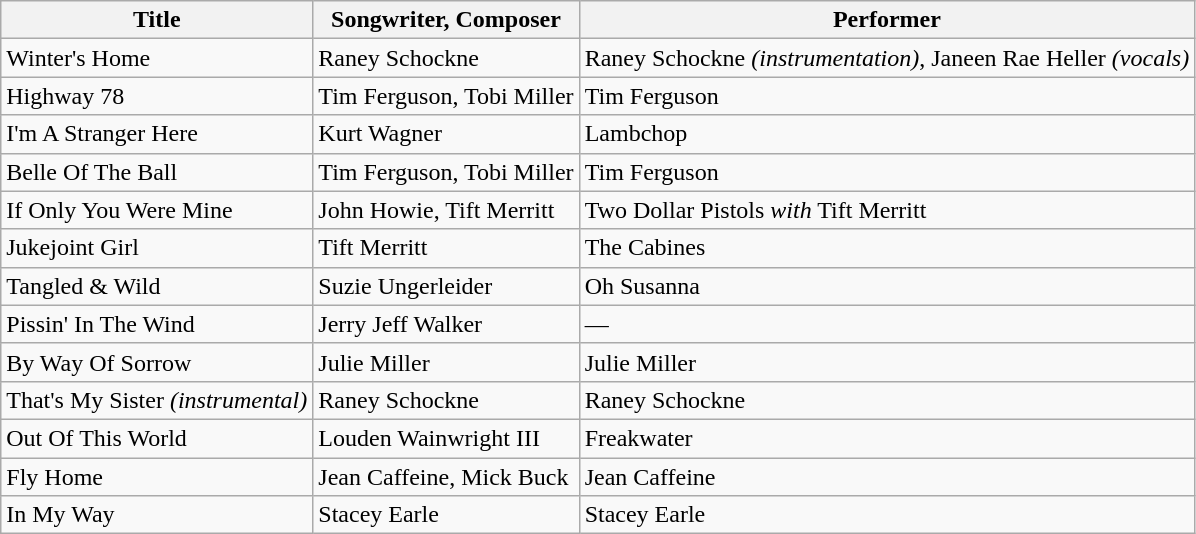<table class="wikitable sortable">
<tr>
<th>Title</th>
<th>Songwriter, Composer</th>
<th>Performer</th>
</tr>
<tr>
<td>Winter's Home</td>
<td>Raney Schockne</td>
<td>Raney Schockne <em>(instrumentation)</em>, Janeen Rae Heller <em>(vocals)</em></td>
</tr>
<tr>
<td>Highway 78</td>
<td>Tim Ferguson, Tobi Miller</td>
<td>Tim Ferguson</td>
</tr>
<tr>
<td>I'm A Stranger Here</td>
<td>Kurt Wagner</td>
<td>Lambchop</td>
</tr>
<tr>
<td>Belle Of The Ball</td>
<td>Tim Ferguson, Tobi Miller</td>
<td>Tim Ferguson</td>
</tr>
<tr>
<td>If Only You Were Mine</td>
<td>John Howie, Tift Merritt</td>
<td>Two Dollar Pistols <em>with</em> Tift Merritt</td>
</tr>
<tr>
<td>Jukejoint Girl</td>
<td>Tift Merritt</td>
<td>The Cabines</td>
</tr>
<tr>
<td>Tangled & Wild</td>
<td>Suzie Ungerleider</td>
<td>Oh Susanna</td>
</tr>
<tr>
<td>Pissin' In The Wind</td>
<td>Jerry Jeff Walker</td>
<td>—</td>
</tr>
<tr>
<td>By Way Of Sorrow</td>
<td>Julie Miller</td>
<td>Julie Miller</td>
</tr>
<tr>
<td>That's My Sister <em>(instrumental)</em></td>
<td>Raney Schockne</td>
<td>Raney Schockne</td>
</tr>
<tr>
<td>Out Of This World</td>
<td>Louden Wainwright III</td>
<td>Freakwater</td>
</tr>
<tr>
<td>Fly Home</td>
<td>Jean Caffeine, Mick Buck</td>
<td>Jean Caffeine</td>
</tr>
<tr>
<td>In My Way</td>
<td>Stacey Earle</td>
<td>Stacey Earle</td>
</tr>
</table>
